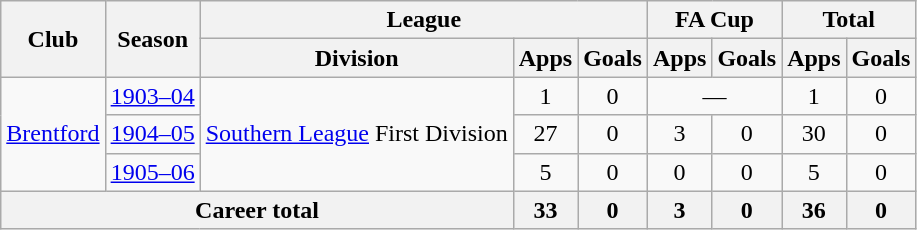<table class="wikitable" style="text-align: center;">
<tr>
<th rowspan="2">Club</th>
<th rowspan="2">Season</th>
<th colspan="3">League</th>
<th colspan="2">FA Cup</th>
<th colspan="2">Total</th>
</tr>
<tr>
<th>Division</th>
<th>Apps</th>
<th>Goals</th>
<th>Apps</th>
<th>Goals</th>
<th>Apps</th>
<th>Goals</th>
</tr>
<tr>
<td rowspan="3"><a href='#'>Brentford</a></td>
<td><a href='#'>1903–04</a></td>
<td rowspan="3"><a href='#'>Southern League</a> First Division</td>
<td>1</td>
<td>0</td>
<td colspan="2">—</td>
<td>1</td>
<td>0</td>
</tr>
<tr>
<td><a href='#'>1904–05</a></td>
<td>27</td>
<td>0</td>
<td>3</td>
<td>0</td>
<td>30</td>
<td>0</td>
</tr>
<tr>
<td><a href='#'>1905–06</a></td>
<td>5</td>
<td>0</td>
<td>0</td>
<td>0</td>
<td>5</td>
<td>0</td>
</tr>
<tr>
<th colspan="3">Career total</th>
<th>33</th>
<th>0</th>
<th>3</th>
<th>0</th>
<th>36</th>
<th>0</th>
</tr>
</table>
